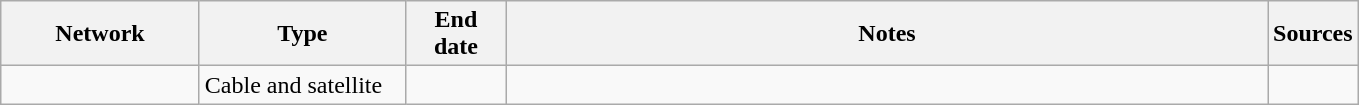<table class="wikitable">
<tr>
<th style="text-align:center; width:125px">Network</th>
<th style="text-align:center; width:130px">Type</th>
<th style="text-align:center; width:60px">End date</th>
<th style="text-align:center; width:500px">Notes</th>
<th style="text-align:center; width:30px">Sources</th>
</tr>
<tr>
<td></td>
<td>Cable and satellite</td>
<td></td>
<td></td>
<td></td>
</tr>
</table>
